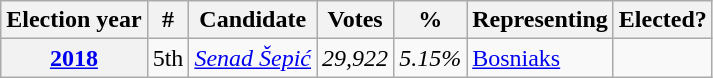<table class="wikitable">
<tr>
<th>Election year</th>
<th>#</th>
<th>Candidate</th>
<th>Votes</th>
<th>%</th>
<th>Representing</th>
<th>Elected?</th>
</tr>
<tr>
<th><a href='#'>2018</a></th>
<td>5th</td>
<td><em><a href='#'>Senad Šepić</a></em></td>
<td><em>29,922</em></td>
<td><em>5.15%</em></td>
<td><a href='#'>Bosniaks</a></td>
<td></td>
</tr>
</table>
